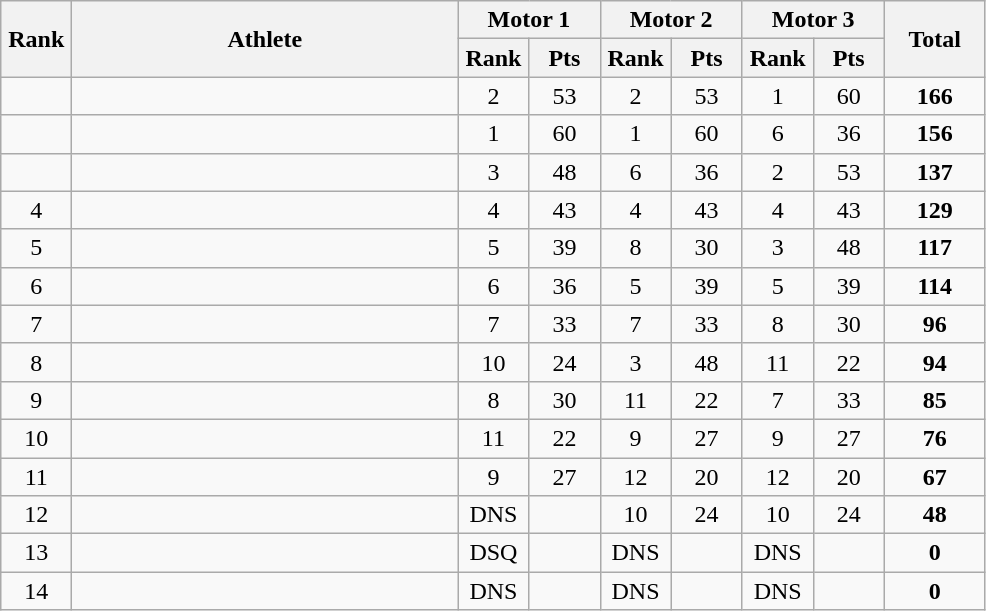<table class=wikitable style="text-align:center">
<tr>
<th width=40 rowspan=2>Rank</th>
<th width=250 rowspan=2>Athlete</th>
<th colspan=2>Motor 1</th>
<th colspan=2>Motor 2</th>
<th colspan=2>Motor 3</th>
<th width=60 rowspan=2>Total</th>
</tr>
<tr>
<th width=40>Rank</th>
<th width=40>Pts</th>
<th width=40>Rank</th>
<th width=40>Pts</th>
<th width=40>Rank</th>
<th width=40>Pts</th>
</tr>
<tr>
<td></td>
<td align=left></td>
<td>2</td>
<td>53</td>
<td>2</td>
<td>53</td>
<td>1</td>
<td>60</td>
<td><strong>166</strong></td>
</tr>
<tr>
<td></td>
<td align=left></td>
<td>1</td>
<td>60</td>
<td>1</td>
<td>60</td>
<td>6</td>
<td>36</td>
<td><strong>156</strong></td>
</tr>
<tr>
<td></td>
<td align=left></td>
<td>3</td>
<td>48</td>
<td>6</td>
<td>36</td>
<td>2</td>
<td>53</td>
<td><strong>137</strong></td>
</tr>
<tr>
<td>4</td>
<td align=left></td>
<td>4</td>
<td>43</td>
<td>4</td>
<td>43</td>
<td>4</td>
<td>43</td>
<td><strong>129</strong></td>
</tr>
<tr>
<td>5</td>
<td align=left></td>
<td>5</td>
<td>39</td>
<td>8</td>
<td>30</td>
<td>3</td>
<td>48</td>
<td><strong>117</strong></td>
</tr>
<tr>
<td>6</td>
<td align=left></td>
<td>6</td>
<td>36</td>
<td>5</td>
<td>39</td>
<td>5</td>
<td>39</td>
<td><strong>114</strong></td>
</tr>
<tr>
<td>7</td>
<td align=left></td>
<td>7</td>
<td>33</td>
<td>7</td>
<td>33</td>
<td>8</td>
<td>30</td>
<td><strong>96</strong></td>
</tr>
<tr>
<td>8</td>
<td align=left></td>
<td>10</td>
<td>24</td>
<td>3</td>
<td>48</td>
<td>11</td>
<td>22</td>
<td><strong>94</strong></td>
</tr>
<tr>
<td>9</td>
<td align=left></td>
<td>8</td>
<td>30</td>
<td>11</td>
<td>22</td>
<td>7</td>
<td>33</td>
<td><strong>85</strong></td>
</tr>
<tr>
<td>10</td>
<td align=left></td>
<td>11</td>
<td>22</td>
<td>9</td>
<td>27</td>
<td>9</td>
<td>27</td>
<td><strong>76</strong></td>
</tr>
<tr>
<td>11</td>
<td align=left></td>
<td>9</td>
<td>27</td>
<td>12</td>
<td>20</td>
<td>12</td>
<td>20</td>
<td><strong>67</strong></td>
</tr>
<tr>
<td>12</td>
<td align=left></td>
<td>DNS</td>
<td></td>
<td>10</td>
<td>24</td>
<td>10</td>
<td>24</td>
<td><strong>48</strong></td>
</tr>
<tr>
<td>13</td>
<td align=left></td>
<td>DSQ</td>
<td></td>
<td>DNS</td>
<td></td>
<td>DNS</td>
<td></td>
<td><strong>0</strong></td>
</tr>
<tr>
<td>14</td>
<td align=left></td>
<td>DNS</td>
<td></td>
<td>DNS</td>
<td></td>
<td>DNS</td>
<td></td>
<td><strong>0</strong></td>
</tr>
</table>
